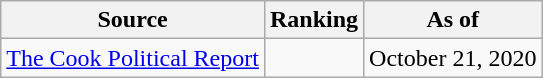<table class="wikitable" style="text-align:center">
<tr>
<th>Source</th>
<th>Ranking</th>
<th>As of</th>
</tr>
<tr>
<td align=left><a href='#'>The Cook Political Report</a></td>
<td></td>
<td>October 21, 2020</td>
</tr>
</table>
